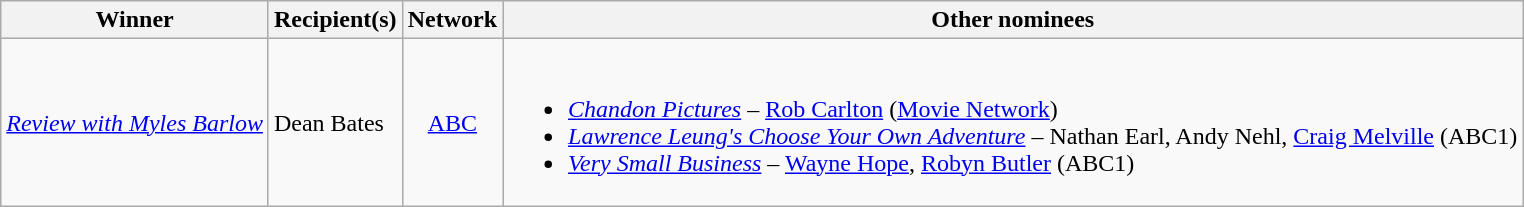<table class="wikitable">
<tr>
<th>Winner</th>
<th>Recipient(s)</th>
<th>Network</th>
<th>Other nominees</th>
</tr>
<tr>
<td><em><a href='#'>Review with Myles Barlow</a></em></td>
<td>Dean Bates</td>
<td align="center"><a href='#'>ABC</a></td>
<td><br><ul><li><em><a href='#'>Chandon Pictures</a> –</em> <a href='#'>Rob Carlton</a> (<a href='#'>Movie Network</a>)</li><li><em><a href='#'>Lawrence Leung's Choose Your Own Adventure</a> –</em> Nathan Earl, Andy Nehl, <a href='#'>Craig Melville</a> (ABC1)</li><li><em><a href='#'>Very Small Business</a> –</em> <a href='#'>Wayne Hope</a>, <a href='#'>Robyn Butler</a> (ABC1)</li></ul></td>
</tr>
</table>
